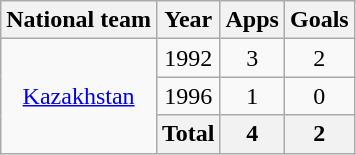<table class="wikitable" style="text-align: center;">
<tr>
<th>National team</th>
<th>Year</th>
<th>Apps</th>
<th>Goals</th>
</tr>
<tr>
<td rowspan="3" valign="center"><a href='#'>Kazakhstan</a></td>
<td>1992</td>
<td>3</td>
<td>2</td>
</tr>
<tr>
<td>1996</td>
<td>1</td>
<td>0</td>
</tr>
<tr>
<th colspan="1">Total</th>
<th>4</th>
<th>2</th>
</tr>
</table>
